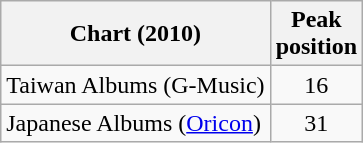<table class="wikitable sortable">
<tr>
<th>Chart (2010)</th>
<th>Peak<br>position</th>
</tr>
<tr>
<td>Taiwan Albums (G-Music)</td>
<td style="text-align:center;">16</td>
</tr>
<tr>
<td>Japanese Albums (<a href='#'>Oricon</a>)</td>
<td style="text-align:center;">31</td>
</tr>
</table>
